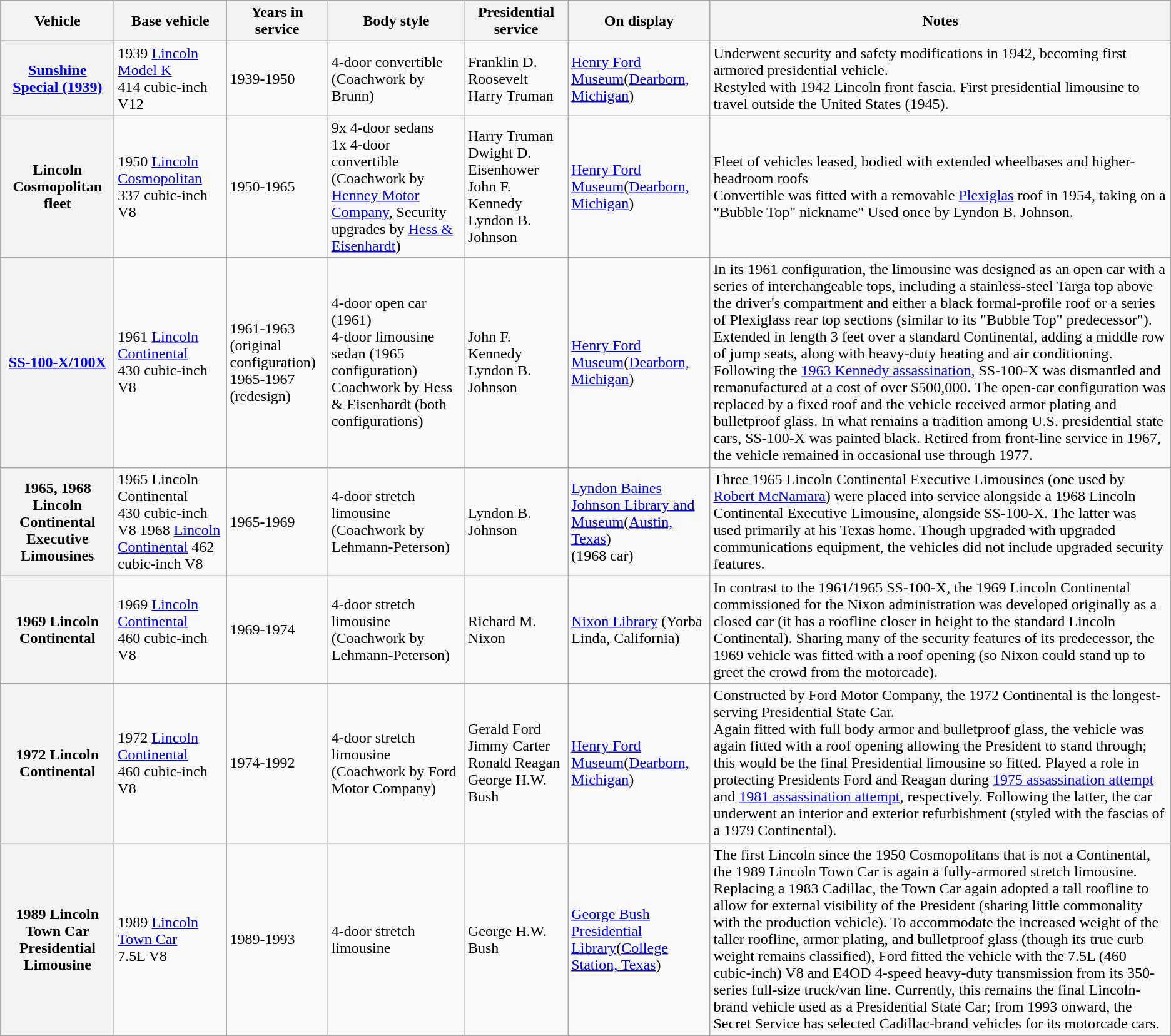<table class="wikitable">
<tr>
<th>Vehicle</th>
<th>Base vehicle</th>
<th>Years in service</th>
<th>Body style</th>
<th>Presidential service</th>
<th>On display</th>
<th>Notes</th>
</tr>
<tr>
<th><a href='#'>Sunshine Special (1939)</a></th>
<td>1939 <a href='#'>Lincoln Model K</a><br>414 cubic-inch V12</td>
<td>1939-1950</td>
<td>4-door convertible<br>(Coachwork by Brunn)</td>
<td>Franklin D. Roosevelt<br>Harry Truman</td>
<td><a href='#'>Henry Ford Museum</a>(<a href='#'>Dearborn, Michigan</a>)</td>
<td>Underwent security and safety modifications in 1942, becoming first armored presidential vehicle.<br>Restyled with 1942 Lincoln front fascia. 
First presidential limousine to travel outside the United States (1945).</td>
</tr>
<tr>
<th>Lincoln Cosmopolitan fleet</th>
<td>1950 <a href='#'>Lincoln Cosmopolitan</a><br>337 cubic-inch V8</td>
<td>1950-1965</td>
<td>9x 4-door sedans<br>1x 4-door convertible
(Coachwork by <a href='#'>Henney Motor Company</a>,
Security upgrades by <a href='#'>Hess & Eisenhardt</a>)</td>
<td>Harry Truman<br>Dwight D. Eisenhower
John F. Kennedy
Lyndon B. Johnson</td>
<td><a href='#'>Henry Ford Museum</a>(<a href='#'>Dearborn, Michigan</a>)</td>
<td>Fleet of vehicles leased, bodied with extended wheelbases and higher-headroom roofs<br>Convertible was fitted with a removable <a href='#'>Plexiglas</a> roof in 1954, taking on a "Bubble Top" nickname"
Used once by Lyndon B. Johnson.</td>
</tr>
<tr>
<th><a href='#'>SS-100-X/100X</a></th>
<td>1961 <a href='#'>Lincoln Continental</a><br>430 cubic-inch V8</td>
<td>1961-1963 (original configuration)<br>1965-1967 (redesign)</td>
<td>4-door open car (1961)<br>4-door limousine sedan (1965 configuration)
Coachwork by Hess & Eisenhardt (both configurations)</td>
<td>John F. Kennedy<br>Lyndon B. Johnson</td>
<td><a href='#'>Henry Ford Museum</a>(<a href='#'>Dearborn, Michigan</a>)</td>
<td>In its 1961 configuration, the limousine was designed as an open car with a series of interchangeable tops, including a stainless-steel Targa top above the driver's compartment and either a black formal-profile roof or a series of Plexiglass rear top sections (similar to its "Bubble Top" predecessor"). Extended in length 3 feet over a standard Continental, adding a middle row of jump seats, along with heavy-duty heating and air conditioning. Following the <a href='#'>1963 Kennedy assassination</a>, SS-100-X was dismantled and remanufactured at a cost of over $500,000. The open-car configuration was replaced by a fixed roof and the vehicle received armor plating and bulletproof glass. In what remains a tradition among U.S. presidential state cars, SS-100-X was painted black. Retired from front-line service in 1967, the vehicle remained in occasional use through 1977.</td>
</tr>
<tr>
<th>1965, 1968 Lincoln Continental Executive Limousines</th>
<td>1965 Lincoln Continental<br>430 cubic-inch V8
1968 <a href='#'>Lincoln Continental</a>
462 cubic-inch V8</td>
<td>1965-1969</td>
<td>4-door stretch limousine<br>(Coachwork by Lehmann-Peterson)</td>
<td>Lyndon B. Johnson</td>
<td><a href='#'>Lyndon Baines Johnson Library and Museum</a>(<a href='#'>Austin, Texas</a>)<br>(1968 car)</td>
<td>Three 1965 Lincoln Continental Executive Limousines (one used by <a href='#'>Robert McNamara</a>) were placed into service alongside a 1968 Lincoln Continental Executive Limousine, alongside SS-100-X. The latter was used primarily at his Texas home. Though upgraded with upgraded communications equipment, the vehicles did not include upgraded security features.</td>
</tr>
<tr>
<th>1969 Lincoln Continental</th>
<td>1969 <a href='#'>Lincoln Continental</a><br>460 cubic-inch V8</td>
<td>1969-1974</td>
<td>4-door stretch limousine<br>(Coachwork by Lehmann-Peterson)</td>
<td>Richard M. Nixon</td>
<td><a href='#'>Nixon Library</a> (Yorba Linda, California)</td>
<td>In contrast to the 1961/1965 SS-100-X, the 1969 Lincoln Continental commissioned for the Nixon administration was developed originally as a closed car (it has a roofline closer in height to the standard Lincoln Continental). Sharing many of the security features of its predecessor, the 1969 vehicle was fitted with a roof opening (so Nixon could stand up to greet the crowd from the motorcade).</td>
</tr>
<tr>
<th>1972 Lincoln Continental</th>
<td>1972 <a href='#'>Lincoln Continental</a><br>460 cubic-inch V8</td>
<td>1974-1992</td>
<td>4-door stretch limousine<br>(Coachwork by Ford Motor Company)</td>
<td>Gerald Ford<br>Jimmy Carter
Ronald Reagan
George H.W. Bush</td>
<td><a href='#'>Henry Ford Museum</a>(<a href='#'>Dearborn, Michigan</a>)</td>
<td>Constructed by Ford Motor Company, the 1972 Continental is the longest-serving Presidential State Car.<br>Again fitted with full body armor and bulletproof glass, the vehicle was again fitted with a roof opening allowing the President to stand through; this would be the final Presidential limousine so fitted.
Played a role in protecting Presidents Ford and Reagan during <a href='#'>1975 assassination attempt</a> and <a href='#'>1981 assassination attempt</a>, respectively. Following the latter, the car underwent an interior and exterior refurbishment (styled with the fascias of a 1979 Continental).</td>
</tr>
<tr>
<th>1989 Lincoln Town Car Presidential Limousine</th>
<td>1989 <a href='#'>Lincoln Town Car</a><br>7.5L V8</td>
<td>1989-1993</td>
<td>4-door stretch limousine</td>
<td>George H.W. Bush</td>
<td><a href='#'>George Bush Presidential Library</a>(<a href='#'>College Station, Texas</a>)</td>
<td>The first Lincoln since the 1950 Cosmopolitans that is not a Continental, the 1989 Lincoln Town Car is again a fully-armored stretch limousine. Replacing a 1983 Cadillac, the Town Car again adopted a tall roofline to allow for external visibility of the President (sharing  little commonality with the production vehicle). To accommodate the increased weight of the taller roofline, armor plating, and bulletproof glass (though its true curb weight remains classified), Ford fitted the vehicle with the 7.5L (460 cubic-inch) V8 and E4OD 4-speed heavy-duty transmission from its 350-series full-size truck/van line. Currently, this remains the final Lincoln-brand vehicle used as a Presidential State Car; from 1993 onward, the Secret Service has selected Cadillac-brand vehicles for its motorcade cars.</td>
</tr>
</table>
